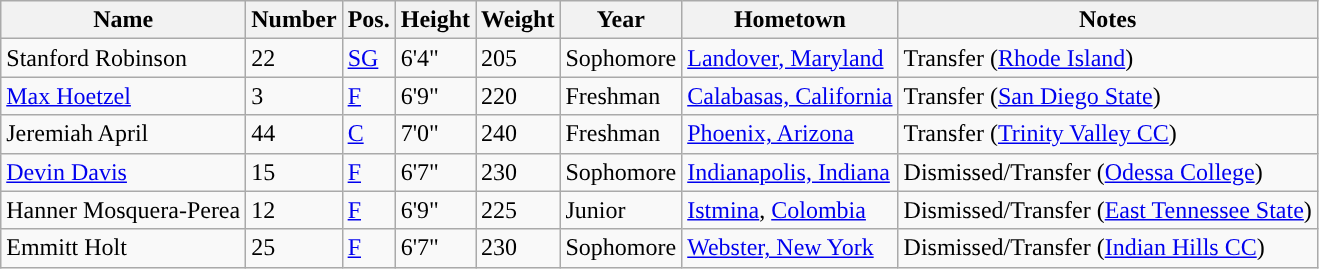<table class="wikitable sortable" border="1">
<tr align=center>
<th>Name</th>
<th>Number</th>
<th>Pos.</th>
<th>Height</th>
<th>Weight</th>
<th>Year</th>
<th>Hometown</th>
<th>Notes</th>
</tr>
<tr>
<td sortname>Stanford Robinson</td>
<td>22</td>
<td><a href='#'>SG</a></td>
<td>6'4"</td>
<td>205</td>
<td>Sophomore</td>
<td><a href='#'>Landover, Maryland</a></td>
<td>Transfer (<a href='#'>Rhode Island</a>)</td>
</tr>
<tr>
<td sortname><a href='#'>Max Hoetzel</a></td>
<td>3</td>
<td><a href='#'>F</a></td>
<td>6'9"</td>
<td>220</td>
<td>Freshman</td>
<td><a href='#'>Calabasas, California</a></td>
<td>Transfer (<a href='#'>San Diego State</a>)</td>
</tr>
<tr>
<td sortname>Jeremiah April</td>
<td>44</td>
<td><a href='#'>C</a></td>
<td>7'0"</td>
<td>240</td>
<td>Freshman</td>
<td><a href='#'>Phoenix, Arizona</a></td>
<td>Transfer (<a href='#'>Trinity Valley CC</a>)</td>
</tr>
<tr>
<td sortname><a href='#'>Devin Davis</a></td>
<td>15</td>
<td><a href='#'>F</a></td>
<td>6'7"</td>
<td>230</td>
<td>Sophomore</td>
<td><a href='#'>Indianapolis, Indiana</a></td>
<td>Dismissed/Transfer (<a href='#'>Odessa College</a>)</td>
</tr>
<tr>
<td sortname>Hanner Mosquera-Perea</td>
<td>12</td>
<td><a href='#'>F</a></td>
<td>6'9"</td>
<td>225</td>
<td>Junior</td>
<td><a href='#'>Istmina</a>, <a href='#'>Colombia</a></td>
<td>Dismissed/Transfer (<a href='#'>East Tennessee State</a>)</td>
</tr>
<tr>
<td sortname>Emmitt Holt</td>
<td>25</td>
<td><a href='#'>F</a></td>
<td>6'7"</td>
<td>230</td>
<td>Sophomore</td>
<td><a href='#'>Webster, New York</a></td>
<td>Dismissed/Transfer (<a href='#'>Indian Hills CC</a>)</td>
</tr>
</table>
